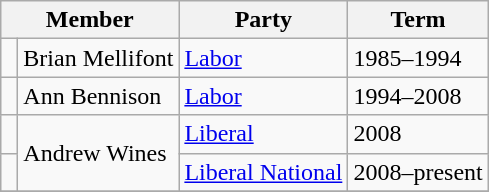<table class="wikitable">
<tr>
<th colspan="2">Member</th>
<th>Party</th>
<th>Term</th>
</tr>
<tr>
<td> </td>
<td>Brian Mellifont</td>
<td><a href='#'>Labor</a></td>
<td>1985–1994</td>
</tr>
<tr>
<td> </td>
<td>Ann Bennison</td>
<td><a href='#'>Labor</a></td>
<td>1994–2008</td>
</tr>
<tr>
<td> </td>
<td rowspan="2">Andrew Wines</td>
<td><a href='#'>Liberal</a></td>
<td>2008</td>
</tr>
<tr>
<td> </td>
<td><a href='#'>Liberal National</a></td>
<td>2008–present</td>
</tr>
<tr>
</tr>
</table>
